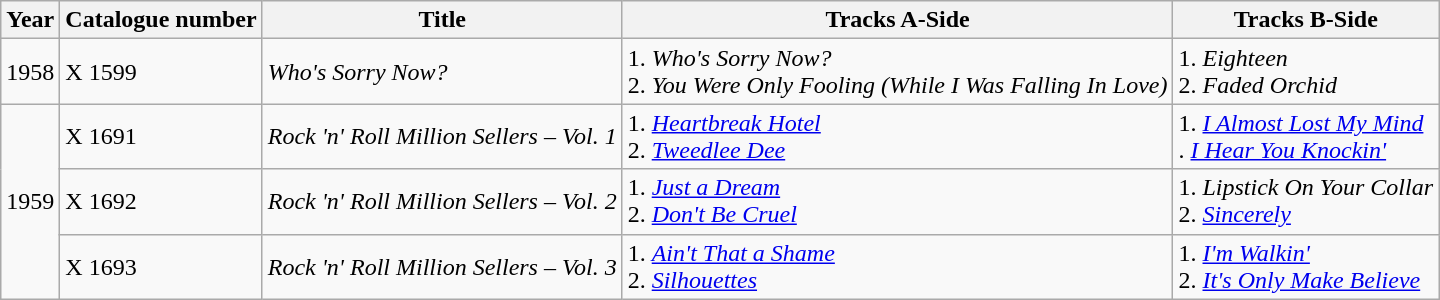<table class="wikitable">
<tr>
<th>Year</th>
<th>Catalogue number</th>
<th>Title</th>
<th>Tracks A-Side</th>
<th>Tracks B-Side</th>
</tr>
<tr>
<td>1958</td>
<td>X 1599</td>
<td><em>Who's Sorry Now?</em></td>
<td>1. <em>Who's Sorry Now? </em><br>2. <em>You Were Only Fooling (While I Was Falling In Love) </em></td>
<td>1. <em>Eighteen</em><br>2. <em>Faded Orchid</em></td>
</tr>
<tr>
<td rowspan="3">1959</td>
<td>X 1691</td>
<td><em>Rock 'n' Roll Million Sellers – Vol. 1</em></td>
<td>1. <em><a href='#'>Heartbreak Hotel</a></em><br>2. <em><a href='#'>Tweedlee Dee</a></em></td>
<td>1. <em><a href='#'>I Almost Lost My Mind</a></em><br>. <em><a href='#'>I Hear You Knockin'</a></em></td>
</tr>
<tr>
<td>X 1692</td>
<td><em>Rock 'n' Roll Million Sellers – Vol. 2</em></td>
<td>1. <em><a href='#'>Just a Dream</a></em><br>2. <em><a href='#'>Don't Be Cruel</a></em></td>
<td>1. <em>Lipstick On  Your Collar</em><br>2. <em><a href='#'>Sincerely</a></em></td>
</tr>
<tr>
<td>X 1693</td>
<td><em>Rock 'n' Roll Million Sellers – Vol. 3</em></td>
<td>1. <em><a href='#'>Ain't That a Shame</a></em><br>2. <em><a href='#'>Silhouettes</a></em></td>
<td>1. <em><a href='#'>I'm Walkin'</a></em><br>2. <em><a href='#'>It's Only Make Believe</a></em></td>
</tr>
</table>
